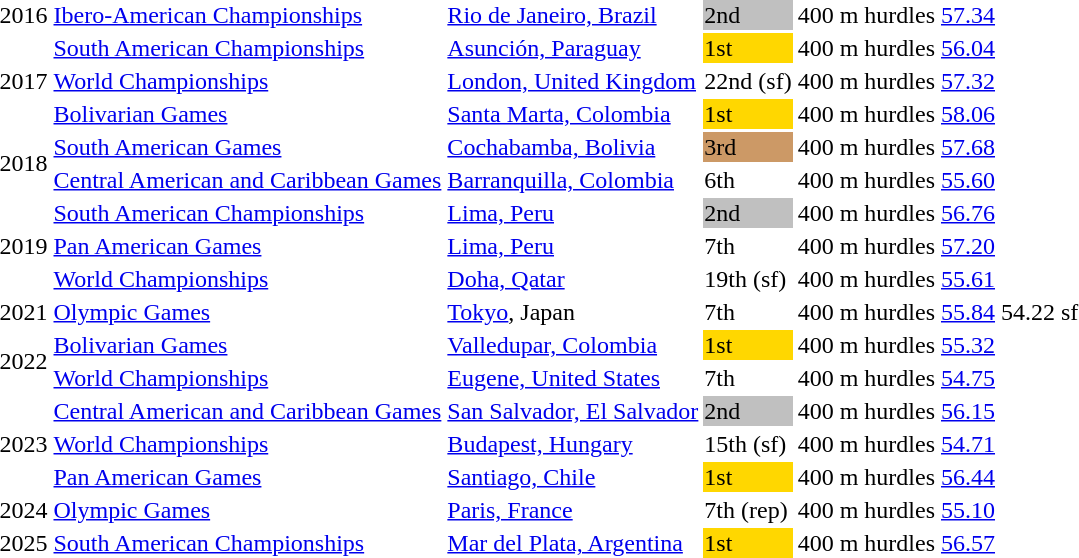<table>
<tr>
<td>2016</td>
<td><a href='#'>Ibero-American Championships</a></td>
<td><a href='#'>Rio de Janeiro, Brazil</a></td>
<td bgcolor=silver>2nd</td>
<td>400 m hurdles</td>
<td><a href='#'>57.34</a></td>
<td></td>
</tr>
<tr>
<td rowspan=3>2017</td>
<td><a href='#'>South American Championships</a></td>
<td><a href='#'>Asunción, Paraguay</a></td>
<td bgcolor=gold>1st</td>
<td>400 m hurdles</td>
<td><a href='#'>56.04</a></td>
<td></td>
</tr>
<tr>
<td><a href='#'>World Championships</a></td>
<td><a href='#'>London, United Kingdom</a></td>
<td>22nd (sf)</td>
<td>400 m hurdles</td>
<td><a href='#'>57.32</a></td>
<td></td>
</tr>
<tr>
<td><a href='#'>Bolivarian Games</a></td>
<td><a href='#'>Santa Marta, Colombia</a></td>
<td bgcolor=gold>1st</td>
<td>400 m hurdles</td>
<td><a href='#'>58.06</a></td>
<td></td>
</tr>
<tr>
<td rowspan=2>2018</td>
<td><a href='#'>South American Games</a></td>
<td><a href='#'>Cochabamba, Bolivia</a></td>
<td bgcolor=cc9966>3rd</td>
<td>400 m hurdles</td>
<td><a href='#'>57.68</a></td>
<td></td>
</tr>
<tr>
<td><a href='#'>Central American and Caribbean Games</a></td>
<td><a href='#'>Barranquilla, Colombia</a></td>
<td>6th</td>
<td>400 m hurdles</td>
<td><a href='#'>55.60</a></td>
<td></td>
</tr>
<tr>
<td rowspan=3>2019</td>
<td><a href='#'>South American Championships</a></td>
<td><a href='#'>Lima, Peru</a></td>
<td bgcolor=silver>2nd</td>
<td>400 m hurdles</td>
<td><a href='#'>56.76</a></td>
<td></td>
</tr>
<tr>
<td><a href='#'>Pan American Games</a></td>
<td><a href='#'>Lima, Peru</a></td>
<td>7th</td>
<td>400 m hurdles</td>
<td><a href='#'>57.20</a></td>
<td></td>
</tr>
<tr>
<td><a href='#'>World Championships</a></td>
<td><a href='#'>Doha, Qatar</a></td>
<td>19th (sf)</td>
<td>400 m hurdles</td>
<td><a href='#'>55.61</a></td>
<td></td>
</tr>
<tr>
<td>2021</td>
<td><a href='#'>Olympic Games</a></td>
<td><a href='#'>Tokyo</a>, Japan</td>
<td>7th</td>
<td>400 m hurdles</td>
<td><a href='#'>55.84</a></td>
<td>54.22 sf <strong></strong></td>
</tr>
<tr>
<td rowspan=2>2022</td>
<td><a href='#'>Bolivarian Games</a></td>
<td><a href='#'>Valledupar, Colombia</a></td>
<td bgcolor=gold>1st</td>
<td>400 m hurdles</td>
<td><a href='#'>55.32</a></td>
<td></td>
</tr>
<tr>
<td><a href='#'>World Championships</a></td>
<td><a href='#'>Eugene, United States</a></td>
<td>7th</td>
<td>400 m hurdles</td>
<td><a href='#'>54.75</a></td>
<td></td>
</tr>
<tr>
<td rowspan=3>2023</td>
<td><a href='#'>Central American and Caribbean Games</a></td>
<td><a href='#'>San Salvador, El Salvador</a></td>
<td bgcolor=silver>2nd</td>
<td>400 m hurdles</td>
<td><a href='#'>56.15</a></td>
<td></td>
</tr>
<tr>
<td><a href='#'>World Championships</a></td>
<td><a href='#'>Budapest, Hungary</a></td>
<td>15th (sf)</td>
<td>400 m hurdles</td>
<td><a href='#'>54.71</a></td>
<td></td>
</tr>
<tr>
<td><a href='#'>Pan American Games</a></td>
<td><a href='#'>Santiago, Chile</a></td>
<td bgcolor=gold>1st</td>
<td>400 m hurdles</td>
<td><a href='#'>56.44</a></td>
<td></td>
</tr>
<tr>
<td>2024</td>
<td><a href='#'>Olympic Games</a></td>
<td><a href='#'>Paris, France</a></td>
<td>7th (rep)</td>
<td>400 m hurdles</td>
<td><a href='#'>55.10</a></td>
</tr>
<tr>
<td>2025</td>
<td><a href='#'>South American Championships</a></td>
<td><a href='#'>Mar del Plata, Argentina</a></td>
<td bgcolor=gold>1st</td>
<td>400 m hurdles</td>
<td><a href='#'>56.57</a></td>
</tr>
</table>
